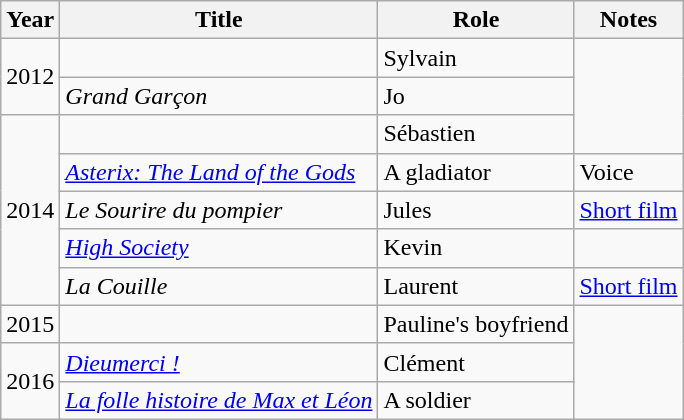<table class="wikitable sortable">
<tr>
<th>Year</th>
<th>Title</th>
<th>Role</th>
<th>Notes</th>
</tr>
<tr>
<td rowspan="2">2012</td>
<td><em></em></td>
<td>Sylvain</td>
<td rowspan="3"></td>
</tr>
<tr>
<td><em>Grand Garçon</em></td>
<td>Jo</td>
</tr>
<tr>
<td rowspan="5">2014</td>
<td><em></em></td>
<td>Sébastien</td>
</tr>
<tr>
<td><em><a href='#'>Asterix: The Land of the Gods</a></em></td>
<td>A gladiator</td>
<td>Voice</td>
</tr>
<tr>
<td><em>Le Sourire du pompier</em></td>
<td>Jules</td>
<td><a href='#'>Short film</a></td>
</tr>
<tr>
<td><em><a href='#'>High Society</a></em></td>
<td>Kevin</td>
<td></td>
</tr>
<tr>
<td><em>La Couille</em></td>
<td>Laurent</td>
<td><a href='#'>Short film</a></td>
</tr>
<tr>
<td>2015</td>
<td><em></em></td>
<td>Pauline's boyfriend</td>
<td rowspan="3"></td>
</tr>
<tr>
<td rowspan="3">2016</td>
<td><em><a href='#'>Dieumerci !</a></em></td>
<td>Clément</td>
</tr>
<tr>
<td><em><a href='#'>La folle histoire de Max et Léon</a></em></td>
<td>A soldier</td>
</tr>
</table>
